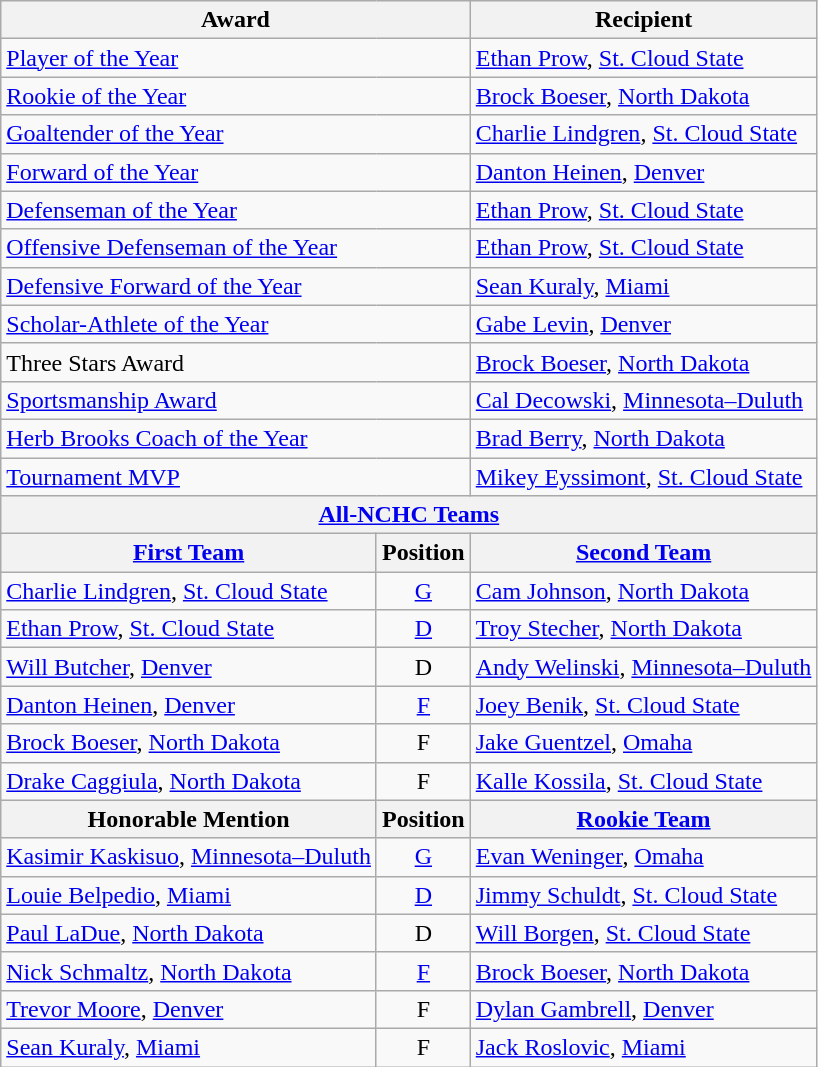<table class="wikitable">
<tr>
<th colspan=2>Award</th>
<th>Recipient</th>
</tr>
<tr>
<td colspan=2><a href='#'>Player of the Year</a></td>
<td><a href='#'>Ethan Prow</a>, <a href='#'>St. Cloud State</a></td>
</tr>
<tr>
<td colspan=2><a href='#'>Rookie of the Year</a></td>
<td><a href='#'>Brock Boeser</a>, <a href='#'>North Dakota</a></td>
</tr>
<tr>
<td colspan=2><a href='#'>Goaltender of the Year</a></td>
<td><a href='#'>Charlie Lindgren</a>, <a href='#'>St. Cloud State</a></td>
</tr>
<tr>
<td colspan=2><a href='#'>Forward of the Year</a></td>
<td><a href='#'>Danton Heinen</a>, <a href='#'>Denver</a></td>
</tr>
<tr>
<td colspan=2><a href='#'>Defenseman of the Year</a></td>
<td><a href='#'>Ethan Prow</a>, <a href='#'>St. Cloud State</a></td>
</tr>
<tr>
<td colspan=2><a href='#'>Offensive Defenseman of the Year</a></td>
<td><a href='#'>Ethan Prow</a>, <a href='#'>St. Cloud State</a></td>
</tr>
<tr>
<td colspan=2><a href='#'>Defensive Forward of the Year</a></td>
<td><a href='#'>Sean Kuraly</a>, <a href='#'>Miami</a></td>
</tr>
<tr>
<td colspan=2><a href='#'>Scholar-Athlete of the Year</a></td>
<td><a href='#'>Gabe Levin</a>, <a href='#'>Denver</a></td>
</tr>
<tr>
<td colspan=2>Three Stars Award</td>
<td><a href='#'>Brock Boeser</a>, <a href='#'>North Dakota</a></td>
</tr>
<tr>
<td colspan=2><a href='#'>Sportsmanship Award</a></td>
<td><a href='#'>Cal Decowski</a>, <a href='#'>Minnesota–Duluth</a></td>
</tr>
<tr>
<td colspan=2><a href='#'>Herb Brooks Coach of the Year</a></td>
<td><a href='#'>Brad Berry</a>, <a href='#'>North Dakota</a></td>
</tr>
<tr>
<td colspan=2><a href='#'>Tournament MVP</a></td>
<td><a href='#'>Mikey Eyssimont</a>, <a href='#'>St. Cloud State</a></td>
</tr>
<tr>
<th colspan=3><a href='#'>All-NCHC Teams</a></th>
</tr>
<tr>
<th><a href='#'>First Team</a></th>
<th>Position</th>
<th><a href='#'>Second Team</a></th>
</tr>
<tr>
<td><a href='#'>Charlie Lindgren</a>, <a href='#'>St. Cloud State</a></td>
<td align=center><a href='#'>G</a></td>
<td><a href='#'>Cam Johnson</a>, <a href='#'>North Dakota</a></td>
</tr>
<tr>
<td><a href='#'>Ethan Prow</a>, <a href='#'>St. Cloud State</a></td>
<td align=center><a href='#'>D</a></td>
<td><a href='#'>Troy Stecher</a>, <a href='#'>North Dakota</a></td>
</tr>
<tr>
<td><a href='#'>Will Butcher</a>, <a href='#'>Denver</a></td>
<td align=center>D</td>
<td><a href='#'>Andy Welinski</a>, <a href='#'>Minnesota–Duluth</a></td>
</tr>
<tr>
<td><a href='#'>Danton Heinen</a>, <a href='#'>Denver</a></td>
<td align=center><a href='#'>F</a></td>
<td><a href='#'>Joey Benik</a>, <a href='#'>St. Cloud State</a></td>
</tr>
<tr>
<td><a href='#'>Brock Boeser</a>, <a href='#'>North Dakota</a></td>
<td align=center>F</td>
<td><a href='#'>Jake Guentzel</a>, <a href='#'>Omaha</a></td>
</tr>
<tr>
<td><a href='#'>Drake Caggiula</a>, <a href='#'>North Dakota</a></td>
<td align=center>F</td>
<td><a href='#'>Kalle Kossila</a>, <a href='#'>St. Cloud State</a></td>
</tr>
<tr>
<th>Honorable Mention</th>
<th>Position</th>
<th><a href='#'>Rookie Team</a></th>
</tr>
<tr>
<td><a href='#'>Kasimir Kaskisuo</a>, <a href='#'>Minnesota–Duluth</a></td>
<td align=center><a href='#'>G</a></td>
<td><a href='#'>Evan Weninger</a>, <a href='#'>Omaha</a></td>
</tr>
<tr>
<td><a href='#'>Louie Belpedio</a>, <a href='#'>Miami</a></td>
<td align=center><a href='#'>D</a></td>
<td><a href='#'>Jimmy Schuldt</a>, <a href='#'>St. Cloud State</a></td>
</tr>
<tr>
<td><a href='#'>Paul LaDue</a>, <a href='#'>North Dakota</a></td>
<td align=center>D</td>
<td><a href='#'>Will Borgen</a>, <a href='#'>St. Cloud State</a></td>
</tr>
<tr>
<td><a href='#'>Nick Schmaltz</a>, <a href='#'>North Dakota</a></td>
<td align=center><a href='#'>F</a></td>
<td><a href='#'>Brock Boeser</a>, <a href='#'>North Dakota</a></td>
</tr>
<tr>
<td><a href='#'>Trevor Moore</a>, <a href='#'>Denver</a></td>
<td align=center>F</td>
<td><a href='#'>Dylan Gambrell</a>, <a href='#'>Denver</a></td>
</tr>
<tr>
<td><a href='#'>Sean Kuraly</a>, <a href='#'>Miami</a></td>
<td align=center>F</td>
<td><a href='#'>Jack Roslovic</a>, <a href='#'>Miami</a></td>
</tr>
</table>
